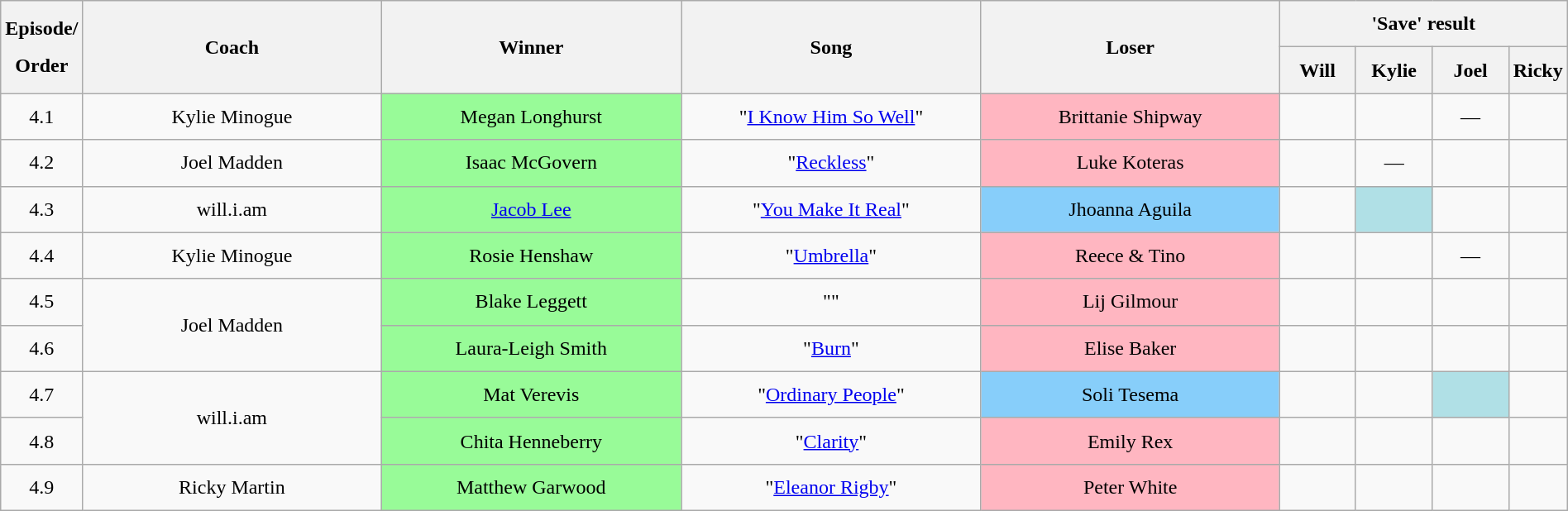<table class="wikitable" style="text-align:center; line-height:30px; width:100%;">
<tr>
<th rowspan="2" style="width:5%;">Episode/<br>Order</th>
<th rowspan="2" style="width:20%;">Coach</th>
<th rowspan="2" style="width:20%;">Winner</th>
<th rowspan="2" style="width:20%;">Song</th>
<th rowspan="2" style="width:20%;">Loser</th>
<th colspan="4" style="width:20%;">'Save' result</th>
</tr>
<tr>
<th style="width:05%;">Will</th>
<th style="width:05%;">Kylie</th>
<th style="width:05%;">Joel</th>
<th style="width:05%;">Ricky</th>
</tr>
<tr>
<td>4.1</td>
<td>Kylie Minogue</td>
<td style="background:palegreen">Megan Longhurst</td>
<td>"<a href='#'>I Know Him So Well</a>"</td>
<td style="background:lightpink">Brittanie Shipway</td>
<td></td>
<td></td>
<td>—</td>
<td></td>
</tr>
<tr>
<td>4.2</td>
<td>Joel Madden</td>
<td style="background:palegreen">Isaac McGovern</td>
<td>"<a href='#'>Reckless</a>"</td>
<td style="background:lightpink">Luke Koteras</td>
<td></td>
<td>—</td>
<td></td>
<td></td>
</tr>
<tr>
<td>4.3</td>
<td>will.i.am</td>
<td style="background:palegreen"><a href='#'>Jacob Lee</a></td>
<td>"<a href='#'>You Make It Real</a>"</td>
<td style="background:lightskyblue">Jhoanna Aguila</td>
<td></td>
<td style="background:#B0E0E6;"><strong></strong></td>
<td><strong></strong></td>
<td></td>
</tr>
<tr>
<td>4.4</td>
<td>Kylie Minogue</td>
<td style="background:palegreen">Rosie Henshaw</td>
<td>"<a href='#'>Umbrella</a>"</td>
<td style="background:lightpink">Reece & Tino</td>
<td></td>
<td></td>
<td>—</td>
<td></td>
</tr>
<tr>
<td>4.5</td>
<td rowspan=2>Joel Madden</td>
<td style="background:palegreen">Blake Leggett</td>
<td>""</td>
<td style="background:lightpink">Lij Gilmour</td>
<td></td>
<td></td>
<td></td>
<td></td>
</tr>
<tr>
<td>4.6</td>
<td style="background:palegreen">Laura-Leigh Smith</td>
<td>"<a href='#'>Burn</a>"</td>
<td style="background:lightpink">Elise Baker</td>
<td></td>
<td></td>
<td></td>
<td></td>
</tr>
<tr>
<td>4.7</td>
<td rowspan=2>will.i.am</td>
<td style="background:palegreen">Mat Verevis</td>
<td>"<a href='#'>Ordinary People</a>"</td>
<td style="background:lightskyblue">Soli Tesema</td>
<td></td>
<td></td>
<td style="background:#B0E0E6;"><strong></strong></td>
<td></td>
</tr>
<tr>
<td>4.8</td>
<td style="background:palegreen">Chita Henneberry</td>
<td>"<a href='#'>Clarity</a>"</td>
<td style="background:lightpink">Emily Rex</td>
<td></td>
<td></td>
<td></td>
<td></td>
</tr>
<tr>
<td>4.9</td>
<td>Ricky Martin</td>
<td style="background:palegreen">Matthew Garwood</td>
<td>"<a href='#'>Eleanor Rigby</a>"</td>
<td style="background:lightpink">Peter White</td>
<td></td>
<td></td>
<td></td>
<td></td>
</tr>
</table>
